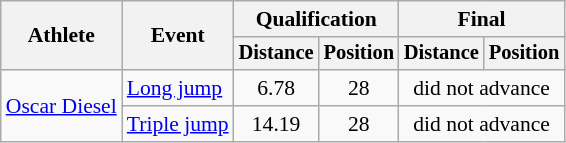<table class=wikitable style="font-size:90%">
<tr>
<th rowspan="2">Athlete</th>
<th rowspan="2">Event</th>
<th colspan="2">Qualification</th>
<th colspan="2">Final</th>
</tr>
<tr style="font-size:95%">
<th>Distance</th>
<th>Position</th>
<th>Distance</th>
<th>Position</th>
</tr>
<tr align=center>
<td align=left rowspan=2><a href='#'>Oscar Diesel</a></td>
<td align=left><a href='#'>Long jump</a></td>
<td>6.78</td>
<td>28</td>
<td colspan=2>did not advance</td>
</tr>
<tr align=center>
<td align=left><a href='#'>Triple jump</a></td>
<td>14.19</td>
<td>28</td>
<td colspan=2>did not advance</td>
</tr>
</table>
